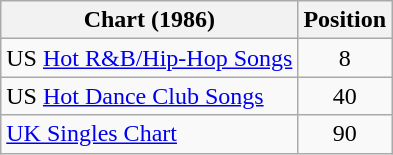<table class="wikitable sortable" style="text-align:center;">
<tr>
<th>Chart (1986)</th>
<th>Position</th>
</tr>
<tr>
<td align="left">US <a href='#'>Hot R&B/Hip-Hop Songs</a></td>
<td>8</td>
</tr>
<tr>
<td align="left">US <a href='#'>Hot Dance Club Songs</a></td>
<td>40</td>
</tr>
<tr>
<td align="left"><a href='#'>UK Singles Chart</a></td>
<td>90</td>
</tr>
</table>
